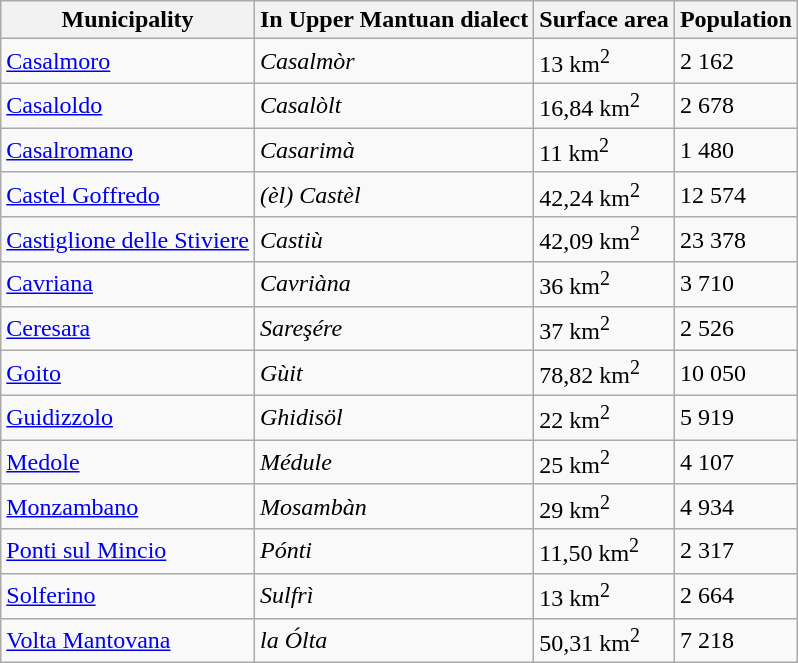<table class="wikitable">
<tr>
<th>Municipality</th>
<th>In Upper Mantuan dialect</th>
<th>Surface area</th>
<th>Population</th>
</tr>
<tr>
<td><a href='#'>Casalmoro</a></td>
<td><em>Casalmòr</em></td>
<td>13 km<sup>2</sup></td>
<td>2 162</td>
</tr>
<tr>
<td><a href='#'>Casaloldo</a></td>
<td><em>Casalòlt</em></td>
<td>16,84 km<sup>2</sup></td>
<td>2 678</td>
</tr>
<tr>
<td><a href='#'>Casalromano</a></td>
<td><em>Casarimà</em></td>
<td>11 km<sup>2</sup></td>
<td>1 480</td>
</tr>
<tr>
<td><a href='#'>Castel Goffredo</a></td>
<td><em>(èl) Castèl</em></td>
<td>42,24 km<sup>2</sup></td>
<td>12 574</td>
</tr>
<tr>
<td><a href='#'>Castiglione delle Stiviere</a></td>
<td><em>Castiù</em></td>
<td>42,09 km<sup>2</sup></td>
<td>23 378</td>
</tr>
<tr>
<td><a href='#'>Cavriana</a></td>
<td><em>Cavriàna</em></td>
<td>36 km<sup>2</sup></td>
<td>3 710</td>
</tr>
<tr>
<td><a href='#'>Ceresara</a></td>
<td><em>Sareşére</em></td>
<td>37 km<sup>2</sup></td>
<td>2 526</td>
</tr>
<tr>
<td><a href='#'>Goito</a></td>
<td><em>Gùit</em></td>
<td>78,82 km<sup>2</sup></td>
<td>10 050</td>
</tr>
<tr>
<td><a href='#'>Guidizzolo</a></td>
<td><em>Ghidisöl</em></td>
<td>22 km<sup>2</sup></td>
<td>5 919</td>
</tr>
<tr>
<td><a href='#'>Medole</a></td>
<td><em>Médule</em></td>
<td>25 km<sup>2</sup></td>
<td>4 107</td>
</tr>
<tr>
<td><a href='#'>Monzambano</a></td>
<td><em>Mosambàn</em></td>
<td>29 km<sup>2</sup></td>
<td>4 934</td>
</tr>
<tr>
<td><a href='#'>Ponti sul Mincio</a></td>
<td><em>Pónti</em></td>
<td>11,50 km<sup>2</sup></td>
<td>2 317</td>
</tr>
<tr>
<td><a href='#'>Solferino</a></td>
<td><em>Sulfrì</em></td>
<td>13 km<sup>2</sup></td>
<td>2 664</td>
</tr>
<tr>
<td><a href='#'>Volta Mantovana</a></td>
<td><em>la Ólta</em></td>
<td>50,31 km<sup>2</sup></td>
<td>7 218</td>
</tr>
</table>
